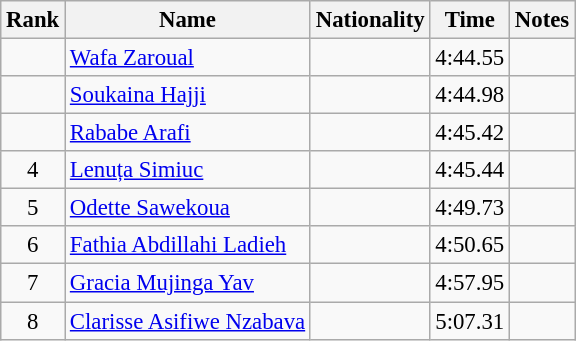<table class="wikitable sortable" style="text-align:center;font-size:95%">
<tr>
<th>Rank</th>
<th>Name</th>
<th>Nationality</th>
<th>Time</th>
<th>Notes</th>
</tr>
<tr>
<td></td>
<td align=left><a href='#'>Wafa Zaroual</a></td>
<td align=left></td>
<td>4:44.55</td>
<td></td>
</tr>
<tr>
<td></td>
<td align=left><a href='#'>Soukaina Hajji</a></td>
<td align=left></td>
<td>4:44.98</td>
<td></td>
</tr>
<tr>
<td></td>
<td align=left><a href='#'>Rababe Arafi</a></td>
<td align=left></td>
<td>4:45.42</td>
<td></td>
</tr>
<tr>
<td>4</td>
<td align=left><a href='#'>Lenuța Simiuc</a></td>
<td align=left></td>
<td>4:45.44</td>
<td></td>
</tr>
<tr>
<td>5</td>
<td align=left><a href='#'>Odette Sawekoua</a></td>
<td align=left></td>
<td>4:49.73</td>
<td></td>
</tr>
<tr>
<td>6</td>
<td align=left><a href='#'>Fathia Abdillahi Ladieh</a></td>
<td align=left></td>
<td>4:50.65</td>
<td></td>
</tr>
<tr>
<td>7</td>
<td align=left><a href='#'>Gracia Mujinga Yav</a></td>
<td align=left></td>
<td>4:57.95</td>
<td></td>
</tr>
<tr>
<td>8</td>
<td align=left><a href='#'>Clarisse Asifiwe Nzabava</a></td>
<td align=left></td>
<td>5:07.31</td>
<td></td>
</tr>
</table>
